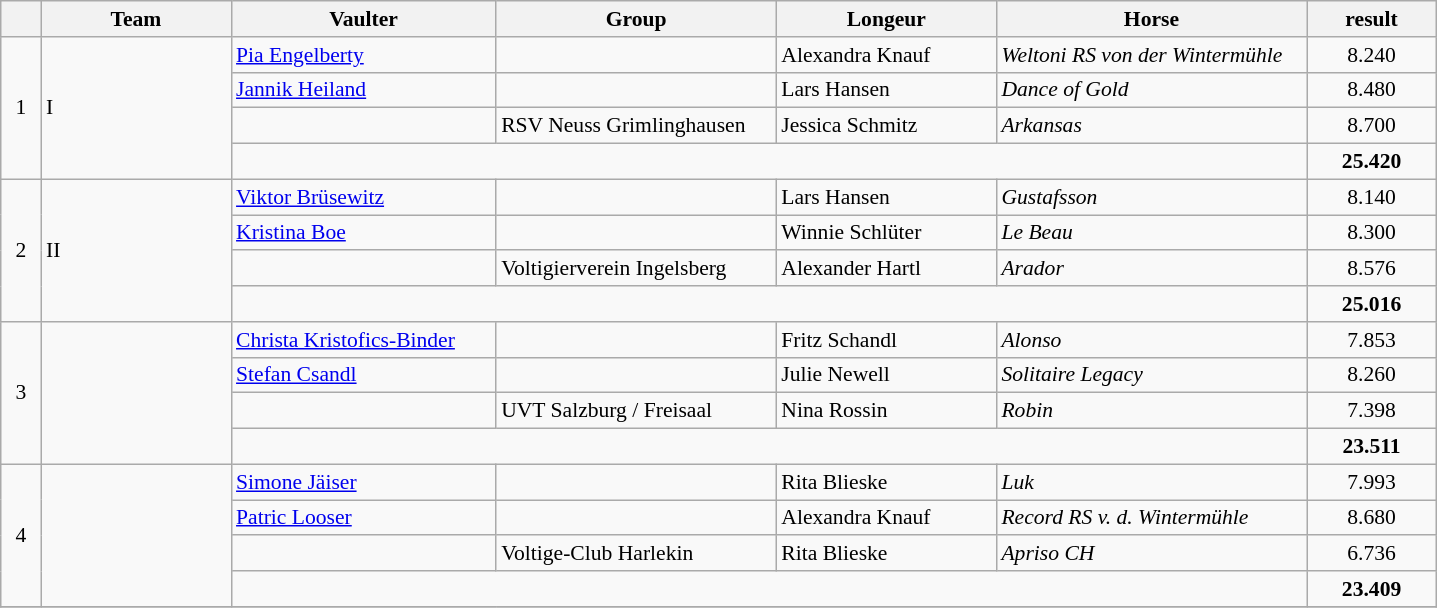<table class="wikitable" style="font-size: 90%">
<tr>
<th width=20></th>
<th width=120>Team</th>
<th width=170>Vaulter</th>
<th width=180>Group</th>
<th width=140>Longeur</th>
<th width=200>Horse</th>
<th width=80>result</th>
</tr>
<tr>
<td rowspan=4 align=center>1</td>
<td rowspan=4> I</td>
<td><a href='#'>Pia Engelberty</a></td>
<td></td>
<td>Alexandra Knauf</td>
<td><em>Weltoni RS von der Wintermühle</em></td>
<td align=center>8.240</td>
</tr>
<tr>
<td><a href='#'>Jannik Heiland</a></td>
<td></td>
<td>Lars Hansen</td>
<td><em>Dance of Gold</em></td>
<td align=center>8.480</td>
</tr>
<tr>
<td></td>
<td>RSV Neuss Grimlinghausen</td>
<td>Jessica Schmitz</td>
<td><em>Arkansas</em></td>
<td align=center>8.700</td>
</tr>
<tr>
<td colspan=4></td>
<td align=center><strong>25.420</strong></td>
</tr>
<tr>
<td rowspan=4 align=center>2</td>
<td rowspan=4> II</td>
<td><a href='#'>Viktor Brüsewitz</a></td>
<td></td>
<td>Lars Hansen</td>
<td><em>Gustafsson</em></td>
<td align=center>8.140</td>
</tr>
<tr>
<td><a href='#'>Kristina Boe</a></td>
<td></td>
<td>Winnie Schlüter</td>
<td><em>Le Beau</em></td>
<td align=center>8.300</td>
</tr>
<tr>
<td></td>
<td>Voltigierverein Ingelsberg</td>
<td>Alexander Hartl</td>
<td><em>Arador</em></td>
<td align=center>8.576</td>
</tr>
<tr>
<td colspan=4></td>
<td align=center><strong>25.016</strong></td>
</tr>
<tr>
<td rowspan=4 align=center>3</td>
<td rowspan=4></td>
<td><a href='#'>Christa Kristofics-Binder</a></td>
<td></td>
<td>Fritz Schandl</td>
<td><em>Alonso</em></td>
<td align=center>7.853</td>
</tr>
<tr>
<td><a href='#'>Stefan Csandl</a></td>
<td></td>
<td>Julie Newell</td>
<td><em>Solitaire Legacy</em></td>
<td align=center>8.260</td>
</tr>
<tr>
<td></td>
<td>UVT Salzburg / Freisaal</td>
<td>Nina Rossin</td>
<td><em>Robin</em></td>
<td align=center>7.398</td>
</tr>
<tr>
<td colspan=4></td>
<td align=center><strong>23.511</strong></td>
</tr>
<tr>
<td rowspan=4 align=center>4</td>
<td rowspan=4></td>
<td><a href='#'>Simone Jäiser</a></td>
<td></td>
<td>Rita Blieske</td>
<td><em>Luk</em></td>
<td align=center>7.993</td>
</tr>
<tr>
<td><a href='#'>Patric Looser</a></td>
<td></td>
<td>Alexandra Knauf</td>
<td><em>Record RS v. d. Wintermühle</em></td>
<td align=center>8.680</td>
</tr>
<tr>
<td></td>
<td>Voltige-Club Harlekin</td>
<td>Rita Blieske</td>
<td><em>Apriso CH</em></td>
<td align=center>6.736</td>
</tr>
<tr>
<td colspan=4></td>
<td align=center><strong>23.409</strong></td>
</tr>
<tr>
</tr>
</table>
